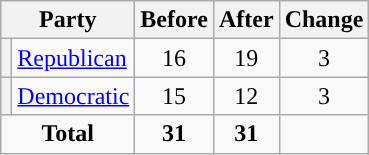<table class="wikitable" style="text-align:center;">
<tr>
<th colspan="2">Party</th>
<th>Before</th>
<th>After</th>
<th>Change</th>
</tr>
<tr>
<th style="background-color:"></th>
<td style="text-align:left;"><a href='#'>Republican</a></td>
<td>16</td>
<td>19</td>
<td> 3</td>
</tr>
<tr>
<th style="background-color:"></th>
<td style="text-align:left;"><a href='#'>Democratic</a></td>
<td>15</td>
<td>12</td>
<td> 3</td>
</tr>
<tr>
<td colspan="2"><strong>Total</strong></td>
<td><strong>31</strong></td>
<td><strong>31</strong></td>
<td></td>
</tr>
</table>
